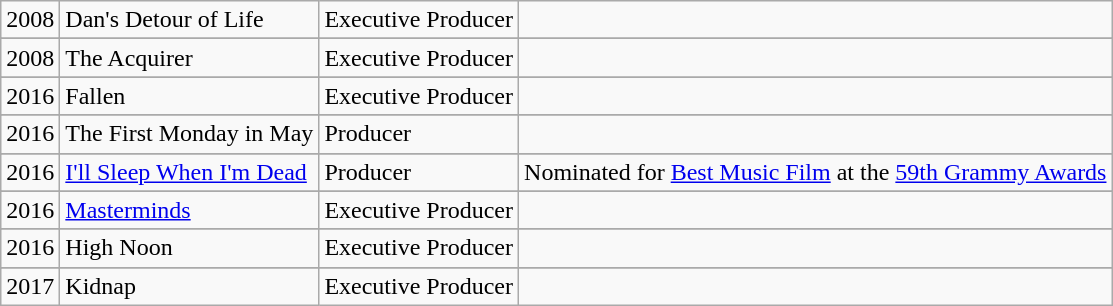<table class="wikitable sortable">
<tr>
<td>2008</td>
<td>Dan's Detour of Life</td>
<td>Executive Producer</td>
<td></td>
</tr>
<tr>
</tr>
<tr>
<td>2008</td>
<td>The Acquirer</td>
<td>Executive Producer</td>
<td></td>
</tr>
<tr>
</tr>
<tr>
<td>2016</td>
<td>Fallen</td>
<td>Executive Producer</td>
<td></td>
</tr>
<tr>
</tr>
<tr>
<td>2016</td>
<td>The First Monday in May</td>
<td>Producer</td>
<td></td>
</tr>
<tr>
</tr>
<tr>
<td>2016</td>
<td><a href='#'>I'll Sleep When I'm Dead</a></td>
<td>Producer</td>
<td>Nominated for <a href='#'>Best Music Film</a> at the <a href='#'>59th Grammy Awards</a></td>
</tr>
<tr>
</tr>
<tr>
<td>2016</td>
<td><a href='#'>Masterminds</a></td>
<td>Executive Producer</td>
<td></td>
</tr>
<tr>
</tr>
<tr>
<td>2016</td>
<td>High Noon</td>
<td>Executive Producer</td>
<td></td>
</tr>
<tr>
</tr>
<tr>
<td>2017</td>
<td>Kidnap</td>
<td>Executive Producer</td>
<td></td>
</tr>
</table>
